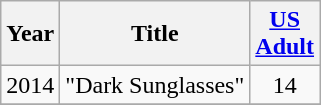<table class="wikitable" style="text-align:center;" border="2">
<tr>
<th rowspan="1">Year</th>
<th rowspan="1">Title</th>
<th colspan="14"><a href='#'>US<br>Adult</a></th>
</tr>
<tr>
<td rowspan="1">2014</td>
<td rowspan="1">"Dark Sunglasses"</td>
<td colspan="14">14</td>
</tr>
<tr>
</tr>
</table>
